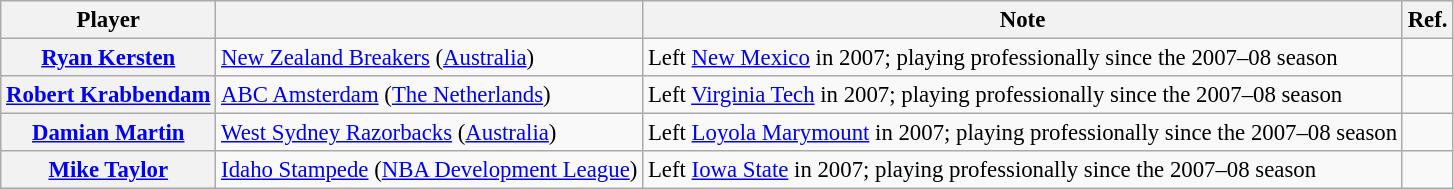<table class="wikitable sortable plainrowheaders" style="text-align:left; font-size:95%">
<tr>
<th>Player</th>
<th></th>
<th class=unsortable>Note</th>
<th class=unsortable>Ref.</th>
</tr>
<tr>
<th scope="row"> <a href='#'>Ryan Kersten</a></th>
<td><a href='#'>New Zealand Breakers</a> (<a href='#'>Australia</a>)</td>
<td>Left <a href='#'>New Mexico</a> in 2007; playing professionally since the 2007–08 season</td>
<td align=center></td>
</tr>
<tr>
<th scope="row"> <a href='#'>Robert Krabbendam</a></th>
<td><a href='#'>ABC Amsterdam</a> (<a href='#'>The Netherlands</a>)</td>
<td>Left <a href='#'>Virginia Tech</a> in 2007; playing professionally since the 2007–08 season</td>
<td align=center></td>
</tr>
<tr>
<th scope="row"> <a href='#'>Damian Martin</a></th>
<td><a href='#'>West Sydney Razorbacks</a> (<a href='#'>Australia</a>)</td>
<td>Left <a href='#'>Loyola Marymount</a> in 2007; playing professionally since the 2007–08 season</td>
<td align=center></td>
</tr>
<tr>
<th scope="row"> <a href='#'>Mike Taylor</a></th>
<td><a href='#'>Idaho Stampede</a> (<a href='#'>NBA Development League</a>)</td>
<td>Left <a href='#'>Iowa State</a> in 2007; playing professionally since the 2007–08 season</td>
<td align=center></td>
</tr>
</table>
